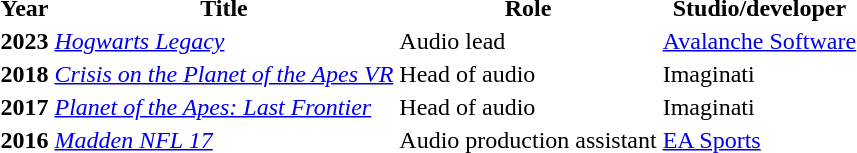<table>
<tr>
<th>Year</th>
<th>Title</th>
<th>Role</th>
<th>Studio/developer</th>
</tr>
<tr>
<th>2023</th>
<td><em><a href='#'>Hogwarts Legacy</a></em></td>
<td>Audio lead</td>
<td><a href='#'>Avalanche Software</a></td>
</tr>
<tr>
<th>2018</th>
<td><em><a href='#'>Crisis on the Planet of the Apes VR</a></em></td>
<td>Head of audio</td>
<td>Imaginati</td>
</tr>
<tr>
<th>2017</th>
<td><em><a href='#'>Planet of the Apes: Last Frontier</a></em></td>
<td>Head of audio</td>
<td>Imaginati</td>
</tr>
<tr>
<th>2016</th>
<td><em><a href='#'>Madden NFL 17</a></em></td>
<td>Audio production assistant</td>
<td><a href='#'>EA Sports</a></td>
</tr>
</table>
